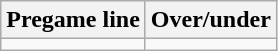<table class="wikitable">
<tr align="center">
<th style=>Pregame line</th>
<th style=>Over/under</th>
</tr>
<tr align="center">
<td></td>
<td></td>
</tr>
</table>
